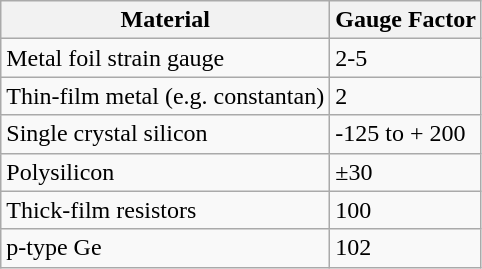<table class="wikitable">
<tr>
<th>Material</th>
<th>Gauge Factor</th>
</tr>
<tr>
<td>Metal foil strain gauge</td>
<td>2-5</td>
</tr>
<tr>
<td>Thin-film metal (e.g. constantan)</td>
<td>2</td>
</tr>
<tr>
<td>Single crystal silicon</td>
<td>-125 to + 200</td>
</tr>
<tr>
<td>Polysilicon</td>
<td>±30</td>
</tr>
<tr>
<td>Thick-film resistors</td>
<td>100</td>
</tr>
<tr>
<td>p-type Ge</td>
<td>102</td>
</tr>
</table>
